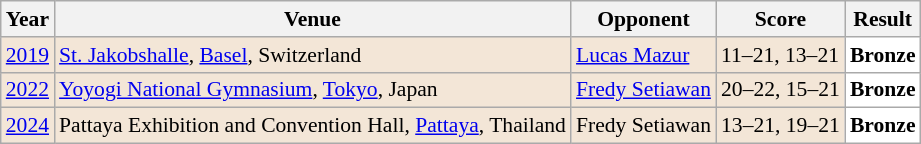<table class="sortable wikitable" style="font-size: 90%;">
<tr>
<th>Year</th>
<th>Venue</th>
<th>Opponent</th>
<th>Score</th>
<th>Result</th>
</tr>
<tr style="background:#F3E6D7">
<td align="center"><a href='#'>2019</a></td>
<td align="left"><a href='#'>St. Jakobshalle</a>, <a href='#'>Basel</a>, Switzerland</td>
<td align="left"> <a href='#'>Lucas Mazur</a></td>
<td align="left">11–21, 13–21</td>
<td style="text-align:left; background:white"> <strong>Bronze</strong></td>
</tr>
<tr style="background:#F3E6D7">
<td align="center"><a href='#'>2022</a></td>
<td align="left"><a href='#'>Yoyogi National Gymnasium</a>, <a href='#'>Tokyo</a>, Japan</td>
<td align="left"> <a href='#'>Fredy Setiawan</a></td>
<td align="left">20–22, 15–21</td>
<td style="text-align:left; background:white"> <strong>Bronze</strong></td>
</tr>
<tr style="background:#F3E6D7">
<td align="center"><a href='#'>2024</a></td>
<td align="left">Pattaya Exhibition and Convention Hall, <a href='#'>Pattaya</a>, Thailand</td>
<td align="left"> Fredy Setiawan</td>
<td align="left">13–21, 19–21</td>
<td style="text-align:left; background:white"> <strong>Bronze</strong></td>
</tr>
</table>
